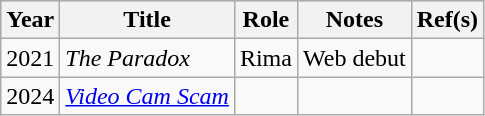<table class="wikitable sortable">
<tr style="background:#ccc; text-align:center;">
<th>Year</th>
<th>Title</th>
<th>Role</th>
<th>Notes</th>
<th>Ref(s)</th>
</tr>
<tr>
<td>2021</td>
<td><em>The Paradox</em></td>
<td>Rima</td>
<td>Web debut</td>
<td></td>
</tr>
<tr>
<td>2024</td>
<td><a href='#'><em>Video Cam Scam</em></a></td>
<td></td>
<td></td>
<td></td>
</tr>
</table>
